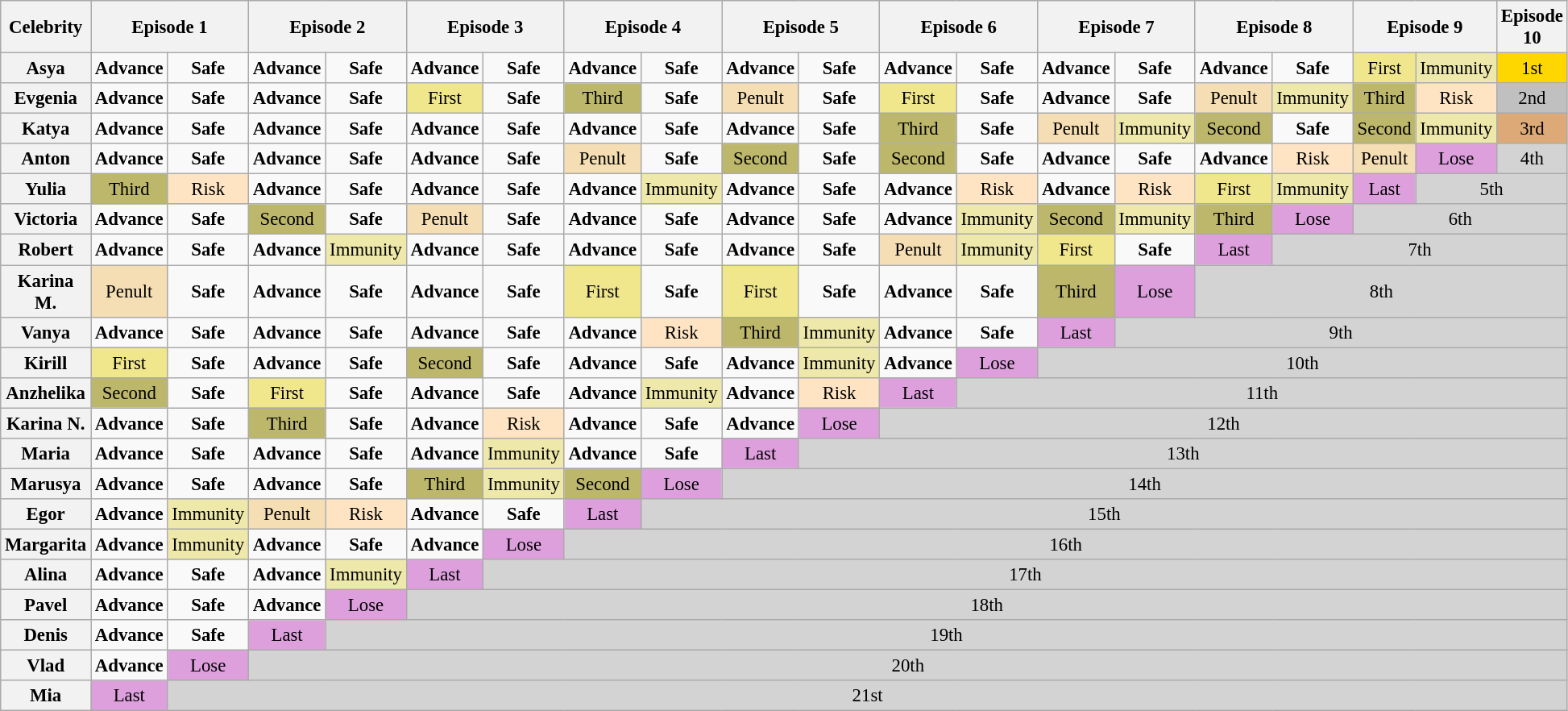<table class="wikitable" style="text-align:center; font-size:95%; width:100%;">
<tr>
<th style="width:9%">Celebrity</th>
<th style="width:9%" colspan=2>Episode 1</th>
<th style="width:9%" colspan=2>Episode 2</th>
<th style="width:9%" colspan=2>Episode 3</th>
<th style="width:9%" colspan=2>Episode 4</th>
<th style="width:9%" colspan=2>Episode 5</th>
<th style="width:9%" colspan=2>Episode 6</th>
<th style="width:9%" colspan=2>Episode 7</th>
<th style="width:9%" colspan=2>Episode 8</th>
<th style="width:9%" colspan=2>Episode 9</th>
<th style="width:9%">Episode 10</th>
</tr>
<tr>
<th>Asya</th>
<td><strong>Advance</strong></td>
<td><strong>Safe</strong></td>
<td><strong>Advance</strong></td>
<td><strong>Safe</strong></td>
<td><strong>Advance</strong></td>
<td><strong>Safe</strong></td>
<td><strong>Advance</strong></td>
<td><strong>Safe</strong></td>
<td><strong>Advance</strong></td>
<td><strong>Safe</strong></td>
<td><strong>Advance</strong></td>
<td><strong>Safe</strong></td>
<td><strong>Advance</strong></td>
<td><strong>Safe</strong></td>
<td><strong>Advance</strong></td>
<td><strong>Safe</strong></td>
<td style="background:#F0E68C">First</td>
<td style="background:#EEE8AA">Immunity</td>
<td style="background:gold">1st</td>
</tr>
<tr>
<th>Evgenia</th>
<td><strong>Advance</strong></td>
<td><strong>Safe</strong></td>
<td><strong>Advance</strong></td>
<td><strong>Safe</strong></td>
<td style="background:#F0E68C">First</td>
<td><strong>Safe</strong></td>
<td style="background:#BDB76B">Third</td>
<td><strong>Safe</strong></td>
<td style="background:#F5DEB3">Penult</td>
<td><strong>Safe</strong></td>
<td style="background:#F0E68C">First</td>
<td><strong>Safe</strong></td>
<td><strong>Advance</strong></td>
<td><strong>Safe</strong></td>
<td style="background:#F5DEB3">Penult</td>
<td style="background:#EEE8AA">Immunity</td>
<td style="background:#BDB76B">Third</td>
<td style="background:#FFE4C4">Risk</td>
<td style="background:silver">2nd</td>
</tr>
<tr>
<th>Katya</th>
<td><strong>Advance</strong></td>
<td><strong>Safe</strong></td>
<td><strong>Advance</strong></td>
<td><strong>Safe</strong></td>
<td><strong>Advance</strong></td>
<td><strong>Safe</strong></td>
<td><strong>Advance</strong></td>
<td><strong>Safe</strong></td>
<td><strong>Advance</strong></td>
<td><strong>Safe</strong></td>
<td style="background:#BDB76B">Third</td>
<td><strong>Safe</strong></td>
<td style="background:#F5DEB3">Penult</td>
<td style="background:#EEE8AA">Immunity</td>
<td style="background:#BDB76B">Second</td>
<td><strong>Safe</strong></td>
<td style="background:#BDB76B">Second</td>
<td style="background:#EEE8AA">Immunity</td>
<td style="background:#da7">3rd</td>
</tr>
<tr>
<th>Anton</th>
<td><strong>Advance</strong></td>
<td><strong>Safe</strong></td>
<td><strong>Advance</strong></td>
<td><strong>Safe</strong></td>
<td><strong>Advance</strong></td>
<td><strong>Safe</strong></td>
<td style="background:#F5DEB3">Penult</td>
<td><strong>Safe</strong></td>
<td style="background:#BDB76B">Second</td>
<td><strong>Safe</strong></td>
<td style="background:#BDB76B">Second</td>
<td><strong>Safe</strong></td>
<td><strong>Advance</strong></td>
<td><strong>Safe</strong></td>
<td><strong>Advance</strong></td>
<td style="background:#FFE4C4">Risk</td>
<td style="background:#F5DEB3">Penult</td>
<td style="background:#DDA0DD">Lose</td>
<td style="background:lightgrey" colspan=1>4th</td>
</tr>
<tr>
<th>Yulia</th>
<td style="background:#BDB76B">Third</td>
<td style="background:#FFE4C4">Risk</td>
<td><strong>Advance</strong></td>
<td><strong>Safe</strong></td>
<td><strong>Advance</strong></td>
<td><strong>Safe</strong></td>
<td><strong>Advance</strong></td>
<td style="background:#EEE8AA">Immunity</td>
<td><strong>Advance</strong></td>
<td><strong>Safe</strong></td>
<td><strong>Advance</strong></td>
<td style="background:#FFE4C4">Risk</td>
<td><strong>Advance</strong></td>
<td style="background:#FFE4C4">Risk</td>
<td style="background:#F0E68C">First</td>
<td style="background:#EEE8AA">Immunity</td>
<td style="background:#DDA0DD">Last</td>
<td style="background:lightgrey" colspan=2>5th</td>
</tr>
<tr>
<th>Victoria</th>
<td><strong>Advance</strong></td>
<td><strong>Safe</strong></td>
<td style="background:#BDB76B">Second</td>
<td><strong>Safe</strong></td>
<td style="background:#F5DEB3">Penult</td>
<td><strong>Safe</strong></td>
<td><strong>Advance</strong></td>
<td><strong>Safe</strong></td>
<td><strong>Advance</strong></td>
<td><strong>Safe</strong></td>
<td><strong>Advance</strong></td>
<td style="background:#EEE8AA">Immunity</td>
<td style="background:#BDB76B">Second</td>
<td style="background:#EEE8AA">Immunity</td>
<td style="background:#BDB76B">Third</td>
<td style="background:#DDA0DD">Lose</td>
<td style="background:lightgrey" colspan=3>6th</td>
</tr>
<tr>
<th>Robert</th>
<td><strong>Advance</strong></td>
<td><strong>Safe</strong></td>
<td><strong>Advance</strong></td>
<td style="background:#EEE8AA">Immunity</td>
<td><strong>Advance</strong></td>
<td><strong>Safe</strong></td>
<td><strong>Advance</strong></td>
<td><strong>Safe</strong></td>
<td><strong>Advance</strong></td>
<td><strong>Safe</strong></td>
<td style="background:#F5DEB3">Penult</td>
<td style="background:#EEE8AA">Immunity</td>
<td style="background:#F0E68C">First</td>
<td><strong>Safe</strong></td>
<td style="background:#DDA0DD">Last</td>
<td style="background:lightgrey" colspan=4>7th</td>
</tr>
<tr>
<th>Karina M.</th>
<td style="background:#F5DEB3">Penult</td>
<td><strong>Safe</strong></td>
<td><strong>Advance</strong></td>
<td><strong>Safe</strong></td>
<td><strong>Advance</strong></td>
<td><strong>Safe</strong></td>
<td style="background:#F0E68C">First</td>
<td><strong>Safe</strong></td>
<td style="background:#F0E68C">First</td>
<td><strong>Safe</strong></td>
<td><strong>Advance</strong></td>
<td><strong>Safe</strong></td>
<td style="background:#BDB76B">Third</td>
<td style="background:#DDA0DD">Lose</td>
<td style="background:lightgrey" colspan=5>8th</td>
</tr>
<tr>
<th>Vanya</th>
<td><strong>Advance</strong></td>
<td><strong>Safe</strong></td>
<td><strong>Advance</strong></td>
<td><strong>Safe</strong></td>
<td><strong>Advance</strong></td>
<td><strong>Safe</strong></td>
<td><strong>Advance</strong></td>
<td style="background:#FFE4C4">Risk</td>
<td style="background:#BDB76B">Third</td>
<td style="background:#EEE8AA">Immunity</td>
<td><strong>Advance</strong></td>
<td><strong>Safe</strong></td>
<td style="background:#DDA0DD">Last</td>
<td style="background:lightgrey" colspan=6>9th</td>
</tr>
<tr>
<th>Kirill</th>
<td style="background:#F0E68C">First</td>
<td><strong>Safe</strong></td>
<td><strong>Advance</strong></td>
<td><strong>Safe</strong></td>
<td style="background:#BDB76B">Second</td>
<td><strong>Safe</strong></td>
<td><strong>Advance</strong></td>
<td><strong>Safe</strong></td>
<td><strong>Advance</strong></td>
<td style="background:#EEE8AA">Immunity</td>
<td><strong>Advance</strong></td>
<td style="background:#DDA0DD">Lose</td>
<td style="background:lightgrey" colspan=7>10th</td>
</tr>
<tr>
<th>Anzhelika</th>
<td style="background:#BDB76B">Second</td>
<td><strong>Safe</strong></td>
<td style="background:#F0E68C">First</td>
<td><strong>Safe</strong></td>
<td><strong>Advance</strong></td>
<td><strong>Safe</strong></td>
<td><strong>Advance</strong></td>
<td style="background:#EEE8AA">Immunity</td>
<td><strong>Advance</strong></td>
<td style="background:#FFE4C4">Risk</td>
<td style="background:#DDA0DD">Last</td>
<td style="background:lightgrey" colspan=8>11th</td>
</tr>
<tr>
<th>Karina N.</th>
<td><strong>Advance</strong></td>
<td><strong>Safe</strong></td>
<td style="background:#BDB76B">Third</td>
<td><strong>Safe</strong></td>
<td><strong>Advance</strong></td>
<td style="background:#FFE4C4">Risk</td>
<td><strong>Advance</strong></td>
<td><strong>Safe</strong></td>
<td><strong>Advance</strong></td>
<td style="background:#DDA0DD">Lose</td>
<td style="background:lightgrey" colspan=9>12th</td>
</tr>
<tr>
<th>Maria</th>
<td><strong>Advance</strong></td>
<td><strong>Safe</strong></td>
<td><strong>Advance</strong></td>
<td><strong>Safe</strong></td>
<td><strong>Advance</strong></td>
<td style="background:#EEE8AA">Immunity</td>
<td><strong>Advance</strong></td>
<td><strong>Safe</strong></td>
<td style="background:#DDA0DD">Last</td>
<td style="background:lightgrey" colspan=10>13th</td>
</tr>
<tr>
<th>Marusya</th>
<td><strong>Advance</strong></td>
<td><strong>Safe</strong></td>
<td><strong>Advance</strong></td>
<td><strong>Safe</strong></td>
<td style="background:#BDB76B">Third</td>
<td style="background:#EEE8AA">Immunity</td>
<td style="background:#BDB76B">Second</td>
<td style="background:#DDA0DD">Lose</td>
<td style="background:lightgrey" colspan=11>14th</td>
</tr>
<tr>
<th>Egor</th>
<td><strong>Advance</strong></td>
<td style="background:#EEE8AA">Immunity</td>
<td style="background:#F5DEB3">Penult</td>
<td style="background:#FFE4C4">Risk</td>
<td><strong>Advance</strong></td>
<td><strong>Safe</strong></td>
<td style="background:#DDA0DD">Last</td>
<td style="background:lightgrey" colspan=12>15th</td>
</tr>
<tr>
<th>Margarita</th>
<td><strong>Advance</strong></td>
<td style="background:#EEE8AA">Immunity</td>
<td><strong>Advance</strong></td>
<td><strong>Safe</strong></td>
<td><strong>Advance</strong></td>
<td style="background:#DDA0DD">Lose</td>
<td style="background:lightgrey" colspan=13>16th</td>
</tr>
<tr>
<th>Alina</th>
<td><strong>Advance</strong></td>
<td><strong>Safe</strong></td>
<td><strong>Advance</strong></td>
<td style="background:#EEE8AA">Immunity</td>
<td style="background:#DDA0DD">Last</td>
<td style="background:lightgrey" colspan=14>17th</td>
</tr>
<tr>
<th>Pavel</th>
<td><strong>Advance</strong></td>
<td><strong>Safe</strong></td>
<td><strong>Advance</strong></td>
<td style="background:#DDA0DD">Lose</td>
<td style="background:lightgrey" colspan=15>18th</td>
</tr>
<tr>
<th>Denis</th>
<td><strong>Advance</strong></td>
<td><strong>Safe</strong></td>
<td style="background:#DDA0DD">Last</td>
<td style="background:lightgrey" colspan=16>19th</td>
</tr>
<tr>
<th>Vlad</th>
<td><strong>Advance</strong></td>
<td style="background:#DDA0DD">Lose</td>
<td style="background:lightgrey" colspan=17>20th</td>
</tr>
<tr>
<th>Mia</th>
<td style="background:#DDA0DD">Last</td>
<td style="background:lightgrey" colspan=18>21st</td>
</tr>
</table>
